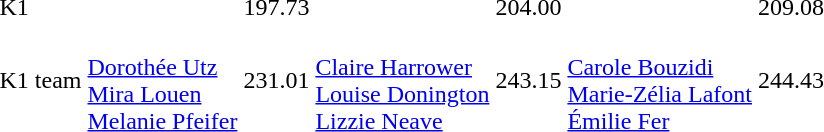<table>
<tr>
<td>K1</td>
<td></td>
<td>197.73</td>
<td></td>
<td>204.00</td>
<td></td>
<td>209.08</td>
</tr>
<tr>
<td>K1 team</td>
<td><br><a href='#'>Dorothée Utz</a><br><a href='#'>Mira Louen</a><br><a href='#'>Melanie Pfeifer</a></td>
<td>231.01</td>
<td><br><a href='#'>Claire Harrower</a><br><a href='#'>Louise Donington</a><br><a href='#'>Lizzie Neave</a></td>
<td>243.15</td>
<td><br><a href='#'>Carole Bouzidi</a><br><a href='#'>Marie-Zélia Lafont</a><br><a href='#'>Émilie Fer</a></td>
<td>244.43</td>
</tr>
</table>
